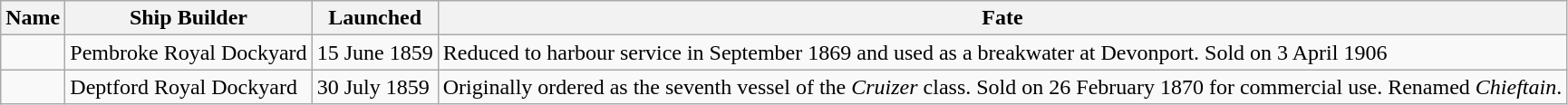<table class="wikitable" style="text-align:left">
<tr>
<th>Name</th>
<th>Ship Builder</th>
<th>Launched</th>
<th>Fate</th>
</tr>
<tr>
<td></td>
<td>Pembroke Royal Dockyard</td>
<td>15 June 1859</td>
<td>Reduced to harbour service in September 1869 and used as a breakwater at Devonport. Sold on 3 April 1906</td>
</tr>
<tr>
<td></td>
<td>Deptford Royal Dockyard</td>
<td>30 July 1859</td>
<td>Originally ordered as the seventh vessel of the <em>Cruizer</em> class.  Sold on 26 February 1870 for commercial use.  Renamed <em>Chieftain</em>.</td>
</tr>
</table>
